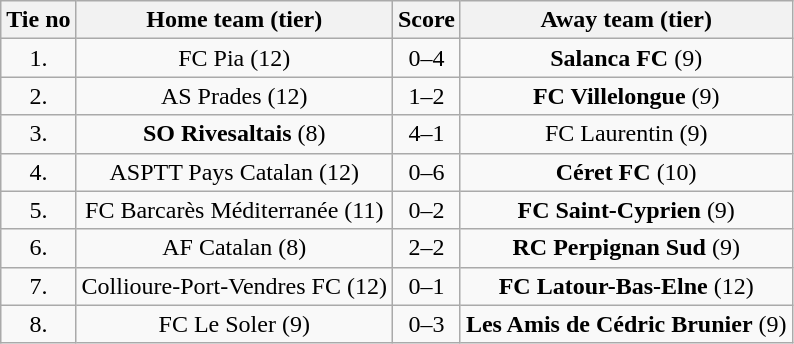<table class="wikitable" style="text-align: center">
<tr>
<th>Tie no</th>
<th>Home team (tier)</th>
<th>Score</th>
<th>Away team (tier)</th>
</tr>
<tr>
<td>1.</td>
<td>FC Pia (12)</td>
<td>0–4</td>
<td><strong>Salanca FC</strong> (9)</td>
</tr>
<tr>
<td>2.</td>
<td>AS Prades (12)</td>
<td>1–2</td>
<td><strong>FC Villelongue</strong> (9)</td>
</tr>
<tr>
<td>3.</td>
<td><strong>SO Rivesaltais</strong> (8)</td>
<td>4–1</td>
<td>FC Laurentin (9)</td>
</tr>
<tr>
<td>4.</td>
<td>ASPTT Pays Catalan (12)</td>
<td>0–6</td>
<td><strong>Céret FC</strong> (10)</td>
</tr>
<tr>
<td>5.</td>
<td>FC Barcarès Méditerranée (11)</td>
<td>0–2</td>
<td><strong>FC Saint-Cyprien</strong> (9)</td>
</tr>
<tr>
<td>6.</td>
<td>AF Catalan (8)</td>
<td>2–2 </td>
<td><strong>RC Perpignan Sud</strong> (9)</td>
</tr>
<tr>
<td>7.</td>
<td>Collioure-Port-Vendres FC (12)</td>
<td>0–1</td>
<td><strong>FC Latour-Bas-Elne</strong> (12)</td>
</tr>
<tr>
<td>8.</td>
<td>FC Le Soler (9)</td>
<td>0–3</td>
<td><strong>Les Amis de Cédric Brunier</strong> (9)</td>
</tr>
</table>
